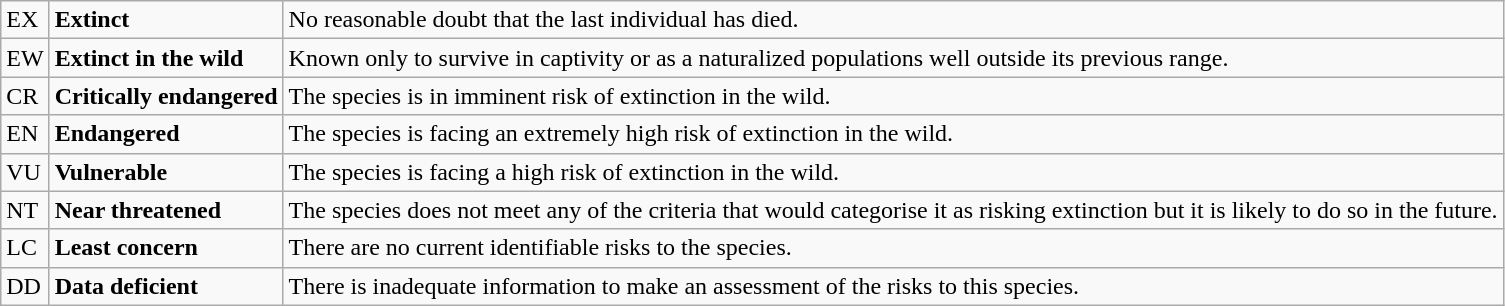<table class="wikitable" style="text-align:left">
<tr>
<td>EX</td>
<td><strong>Extinct</strong></td>
<td>No reasonable doubt that the last individual has died.</td>
</tr>
<tr>
<td>EW</td>
<td><strong>Extinct in the wild</strong></td>
<td>Known only to survive in captivity or as a naturalized populations well outside its previous range.</td>
</tr>
<tr>
<td>CR</td>
<td><strong>Critically endangered</strong></td>
<td>The species is in imminent risk of extinction in the wild.</td>
</tr>
<tr>
<td>EN</td>
<td><strong>Endangered</strong></td>
<td>The species is facing an extremely high risk of extinction in the wild.</td>
</tr>
<tr>
<td>VU</td>
<td><strong>Vulnerable</strong></td>
<td>The species is facing a high risk of extinction in the wild.</td>
</tr>
<tr>
<td>NT</td>
<td><strong>Near threatened</strong></td>
<td>The species does not meet any of the criteria that would categorise it as risking extinction but it is likely to do so in the future.</td>
</tr>
<tr>
<td>LC</td>
<td><strong>Least concern</strong></td>
<td>There are no current identifiable risks to the species.</td>
</tr>
<tr>
<td>DD</td>
<td><strong>Data deficient</strong></td>
<td>There is inadequate information to make an assessment of the risks to this species.</td>
</tr>
</table>
